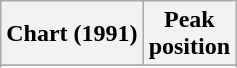<table class="wikitable sortable plainrowheaders" style="text-align:center">
<tr>
<th scope="col">Chart (1991)</th>
<th scope="col">Peak<br>position</th>
</tr>
<tr>
</tr>
<tr>
</tr>
</table>
